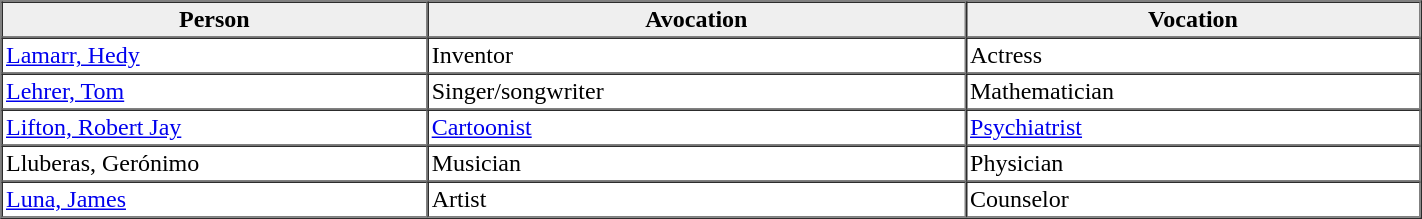<table border=1 cellpadding=2 cellspacing=0 width=75%>
<tr style="background:#efefef">
<th width=30%>Person</th>
<th>Avocation</th>
<th>Vocation</th>
</tr>
<tr>
<td><a href='#'>Lamarr, Hedy</a></td>
<td>Inventor</td>
<td>Actress</td>
</tr>
<tr>
<td><a href='#'>Lehrer, Tom</a></td>
<td>Singer/songwriter</td>
<td>Mathematician</td>
</tr>
<tr>
<td><a href='#'>Lifton, Robert Jay</a></td>
<td><a href='#'>Cartoonist</a></td>
<td><a href='#'>Psychiatrist</a></td>
</tr>
<tr>
<td>Lluberas, Gerónimo</td>
<td>Musician</td>
<td>Physician</td>
</tr>
<tr>
<td><a href='#'>Luna, James</a></td>
<td>Artist</td>
<td>Counselor</td>
</tr>
</table>
